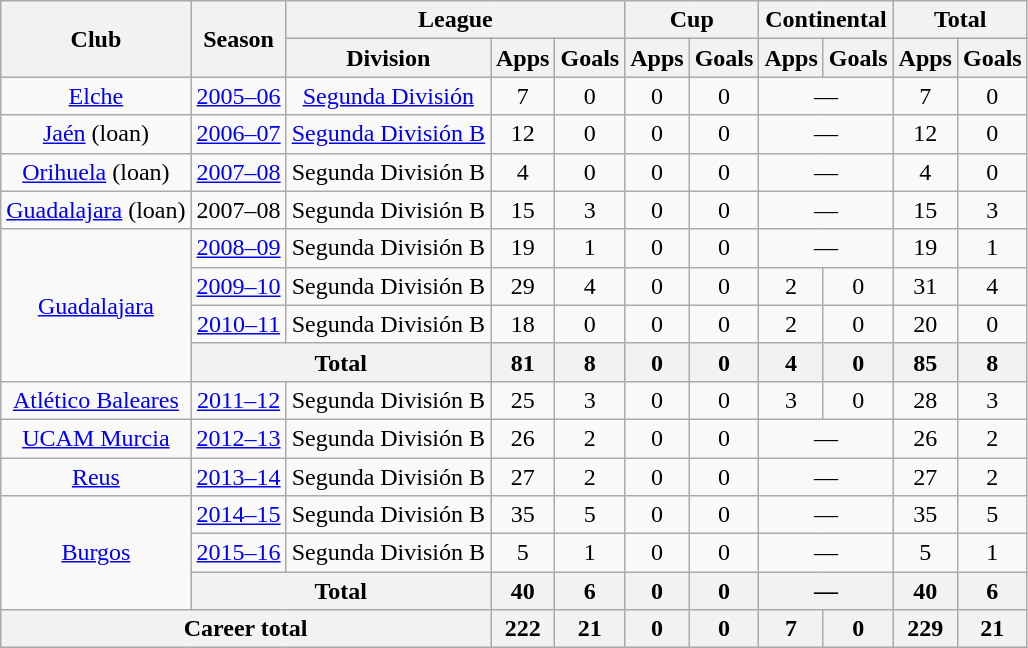<table class="wikitable" style="text-align: center;">
<tr>
<th rowspan="2">Club</th>
<th rowspan="2">Season</th>
<th colspan="3">League</th>
<th colspan="2">Cup</th>
<th colspan="2">Continental</th>
<th colspan="2">Total</th>
</tr>
<tr>
<th>Division</th>
<th>Apps</th>
<th>Goals</th>
<th>Apps</th>
<th>Goals</th>
<th>Apps</th>
<th>Goals</th>
<th>Apps</th>
<th>Goals</th>
</tr>
<tr>
<td rowspan="1"><a href='#'>Elche</a></td>
<td><a href='#'>2005–06</a></td>
<td><a href='#'>Segunda División</a></td>
<td>7</td>
<td>0</td>
<td>0</td>
<td>0</td>
<td colspan="2">—</td>
<td>7</td>
<td>0</td>
</tr>
<tr>
<td><a href='#'>Jaén</a> (loan)</td>
<td><a href='#'>2006–07</a></td>
<td><a href='#'>Segunda División B</a></td>
<td>12</td>
<td>0</td>
<td>0</td>
<td>0</td>
<td colspan="2">—</td>
<td>12</td>
<td>0</td>
</tr>
<tr>
<td><a href='#'>Orihuela</a> (loan)</td>
<td><a href='#'>2007–08</a></td>
<td>Segunda División B</td>
<td>4</td>
<td>0</td>
<td>0</td>
<td>0</td>
<td colspan="2">—</td>
<td>4</td>
<td>0</td>
</tr>
<tr>
<td rowspan="1"><a href='#'>Guadalajara</a> (loan)</td>
<td>2007–08</td>
<td>Segunda División B</td>
<td>15</td>
<td>3</td>
<td>0</td>
<td>0</td>
<td colspan="2">—</td>
<td>15</td>
<td>3</td>
</tr>
<tr>
<td rowspan="4"><a href='#'>Guadalajara</a></td>
<td><a href='#'>2008–09</a></td>
<td>Segunda División B</td>
<td>19</td>
<td>1</td>
<td>0</td>
<td>0</td>
<td colspan="2">—</td>
<td>19</td>
<td>1</td>
</tr>
<tr>
<td><a href='#'>2009–10</a></td>
<td>Segunda División B</td>
<td>29</td>
<td>4</td>
<td>0</td>
<td>0</td>
<td>2</td>
<td>0</td>
<td>31</td>
<td>4</td>
</tr>
<tr>
<td><a href='#'>2010–11</a></td>
<td>Segunda División B</td>
<td>18</td>
<td>0</td>
<td>0</td>
<td>0</td>
<td>2</td>
<td>0</td>
<td>20</td>
<td>0</td>
</tr>
<tr>
<th colspan="2">Total</th>
<th>81</th>
<th>8</th>
<th>0</th>
<th>0</th>
<th>4</th>
<th>0</th>
<th>85</th>
<th>8</th>
</tr>
<tr>
<td rowspan="1"><a href='#'>Atlético Baleares</a></td>
<td><a href='#'>2011–12</a></td>
<td>Segunda División B</td>
<td>25</td>
<td>3</td>
<td>0</td>
<td>0</td>
<td>3</td>
<td>0</td>
<td>28</td>
<td>3</td>
</tr>
<tr>
<td rowspan="1"><a href='#'>UCAM Murcia</a></td>
<td><a href='#'>2012–13</a></td>
<td>Segunda División B</td>
<td>26</td>
<td>2</td>
<td>0</td>
<td>0</td>
<td colspan="2">—</td>
<td>26</td>
<td>2</td>
</tr>
<tr>
<td rowspan="1"><a href='#'>Reus</a></td>
<td><a href='#'>2013–14</a></td>
<td>Segunda División B</td>
<td>27</td>
<td>2</td>
<td>0</td>
<td>0</td>
<td colspan="2">—</td>
<td>27</td>
<td>2</td>
</tr>
<tr>
<td rowspan="3"><a href='#'>Burgos</a></td>
<td><a href='#'>2014–15</a></td>
<td>Segunda División B</td>
<td>35</td>
<td>5</td>
<td>0</td>
<td>0</td>
<td colspan="2">—</td>
<td>35</td>
<td>5</td>
</tr>
<tr>
<td><a href='#'>2015–16</a></td>
<td>Segunda División B</td>
<td>5</td>
<td>1</td>
<td>0</td>
<td>0</td>
<td colspan="2">—</td>
<td>5</td>
<td>1</td>
</tr>
<tr>
<th colspan="2">Total</th>
<th>40</th>
<th>6</th>
<th>0</th>
<th>0</th>
<th colspan="2">—</th>
<th>40</th>
<th>6</th>
</tr>
<tr>
<th colspan="3">Career total</th>
<th>222</th>
<th>21</th>
<th>0</th>
<th>0</th>
<th>7</th>
<th>0</th>
<th>229</th>
<th>21</th>
</tr>
</table>
